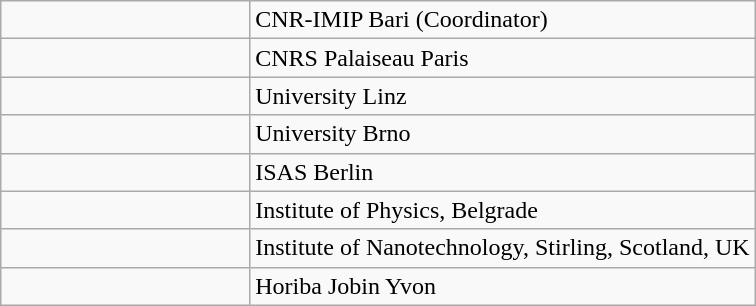<table class="wikitable">
<tr>
<td width="33%"></td>
<td width="77%">CNR-IMIP Bari (Coordinator)</td>
</tr>
<tr>
<td></td>
<td>CNRS Palaiseau Paris</td>
</tr>
<tr>
<td></td>
<td>University Linz</td>
</tr>
<tr>
<td></td>
<td>University Brno</td>
</tr>
<tr>
<td></td>
<td>ISAS Berlin</td>
</tr>
<tr>
<td></td>
<td>Institute of Physics, Belgrade</td>
</tr>
<tr>
<td></td>
<td>Institute of Nanotechnology, Stirling, Scotland, UK</td>
</tr>
<tr>
<td></td>
<td>Horiba Jobin Yvon</td>
</tr>
</table>
